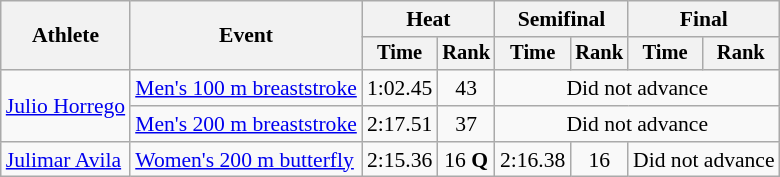<table class=wikitable style=font-size:90%;text-align:center>
<tr>
<th rowspan=2>Athlete</th>
<th rowspan=2>Event</th>
<th colspan=2>Heat</th>
<th colspan=2>Semifinal</th>
<th colspan=2>Final</th>
</tr>
<tr style=font-size:95%>
<th>Time</th>
<th>Rank</th>
<th>Time</th>
<th>Rank</th>
<th>Time</th>
<th>Rank</th>
</tr>
<tr align=center>
<td align=left rowspan=2><a href='#'>Julio Horrego</a></td>
<td align=left><a href='#'>Men's 100 m breaststroke</a></td>
<td>1:02.45</td>
<td>43</td>
<td colspan="4">Did not advance</td>
</tr>
<tr align=center>
<td align=left><a href='#'>Men's 200 m breaststroke</a></td>
<td>2:17.51</td>
<td>37</td>
<td colspan="4">Did not advance</td>
</tr>
<tr align=center>
<td align=left><a href='#'>Julimar Avila</a></td>
<td align=left><a href='#'>Women's 200 m butterfly</a></td>
<td>2:15.36</td>
<td>16 <strong>Q</strong></td>
<td>2:16.38</td>
<td>16</td>
<td colspan="2">Did not advance</td>
</tr>
</table>
